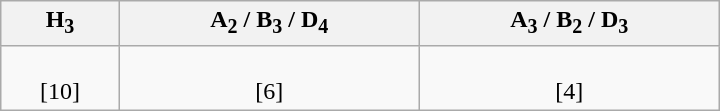<table class="wikitable" width=480>
<tr align=center>
<th>H<sub>3</sub></th>
<th>A<sub>2</sub> / B<sub>3</sub> / D<sub>4</sub></th>
<th>A<sub>3</sub> / B<sub>2</sub> / D<sub>3</sub></th>
</tr>
<tr align=center>
<td><br>[10]</td>
<td><br>[6]</td>
<td><br>[4]</td>
</tr>
</table>
